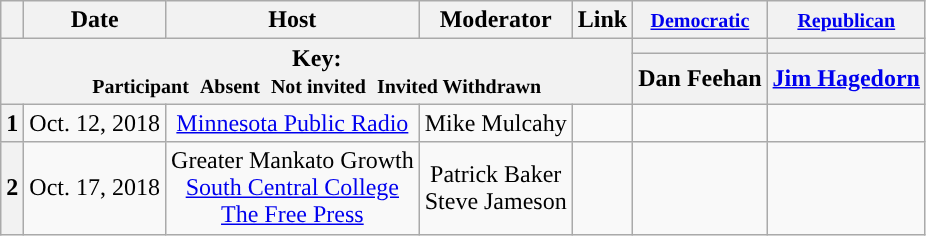<table class="wikitable" style="text-align:center;">
<tr>
<th scope="col"></th>
<th scope="col">Date</th>
<th scope="col">Host</th>
<th scope="col">Moderator</th>
<th scope="col">Link</th>
<th scope="col"><small><a href='#'>Democratic</a></small></th>
<th scope="col"><small><a href='#'>Republican</a></small></th>
</tr>
<tr>
<th colspan="5" rowspan="2">Key:<br> <small>Participant </small>  <small>Absent </small>  <small>Not invited </small>  <small>Invited  Withdrawn</small></th>
<th scope="col" style="background:"></th>
<th scope="col" style="background:"></th>
</tr>
<tr>
<th scope="col">Dan Feehan</th>
<th scope="col"><a href='#'>Jim Hagedorn</a></th>
</tr>
<tr>
<th>1</th>
<td style="white-space:nowrap;">Oct. 12, 2018</td>
<td style="white-space:nowrap;"><a href='#'>Minnesota Public Radio</a></td>
<td style="white-space:nowrap;">Mike Mulcahy</td>
<td style="white-space:nowrap;"></td>
<td></td>
<td></td>
</tr>
<tr>
<th>2</th>
<td style="white-space:nowrap;">Oct. 17, 2018</td>
<td style="white-space:nowrap;">Greater Mankato Growth<br><a href='#'>South Central College</a><br><a href='#'>The Free Press</a></td>
<td style="white-space:nowrap;">Patrick Baker<br>Steve Jameson</td>
<td style="white-space:nowrap;"></td>
<td></td>
<td></td>
</tr>
</table>
